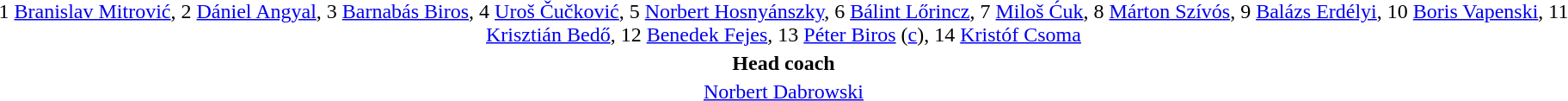<table style="text-align: center; margin-top: 2em; margin-left: auto; margin-right: auto">
<tr>
<td>1 <a href='#'>Branislav Mitrović</a>, 2 <a href='#'>Dániel Angyal</a>, 3 <a href='#'>Barnabás Biros</a>, 4 <a href='#'>Uroš Čučković</a>, 5 <a href='#'>Norbert Hosnyánszky</a>, 6 <a href='#'>Bálint Lőrincz</a>, 7 <a href='#'>Miloš Ćuk</a>, 8 <a href='#'>Márton Szívós</a>, 9 <a href='#'>Balázs Erdélyi</a>, 10 <a href='#'>Boris Vapenski</a>, 11 <a href='#'>Krisztián Bedő</a>, 12 <a href='#'>Benedek Fejes</a>, 13 <a href='#'>Péter Biros</a> (<a href='#'>c</a>), 14 <a href='#'>Kristóf Csoma</a></td>
</tr>
<tr>
<td><strong>Head coach</strong></td>
</tr>
<tr>
<td><a href='#'>Norbert Dabrowski</a></td>
</tr>
</table>
